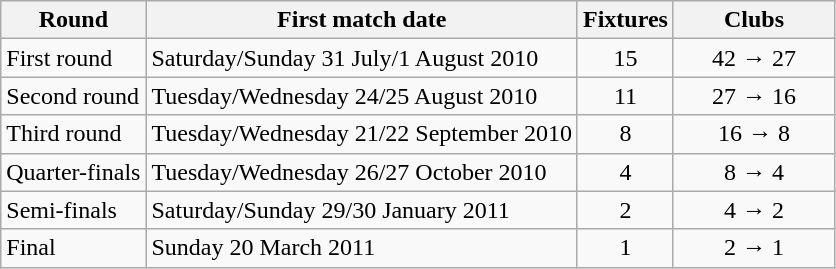<table class="wikitable">
<tr>
<th>Round</th>
<th>First match date</th>
<th>Fixtures</th>
<th width=100>Clubs</th>
</tr>
<tr align=center>
<td align=left>First round</td>
<td align=left>Saturday/Sunday 31 July/1 August 2010</td>
<td>15</td>
<td>42 → 27</td>
</tr>
<tr align=center>
<td align=left>Second round</td>
<td align=left>Tuesday/Wednesday 24/25 August 2010</td>
<td>11</td>
<td>27 → 16</td>
</tr>
<tr align=center>
<td align=left>Third round</td>
<td align=left>Tuesday/Wednesday 21/22 September 2010</td>
<td>8</td>
<td>16 → 8</td>
</tr>
<tr align=center>
<td align=left>Quarter-finals</td>
<td align=left>Tuesday/Wednesday 26/27 October 2010</td>
<td>4</td>
<td>8 → 4</td>
</tr>
<tr align=center>
<td align=left>Semi-finals</td>
<td align=left>Saturday/Sunday 29/30 January 2011</td>
<td>2</td>
<td>4 → 2</td>
</tr>
<tr align=center>
<td align=left>Final</td>
<td align=left>Sunday 20 March 2011</td>
<td>1</td>
<td>2 → 1</td>
</tr>
</table>
